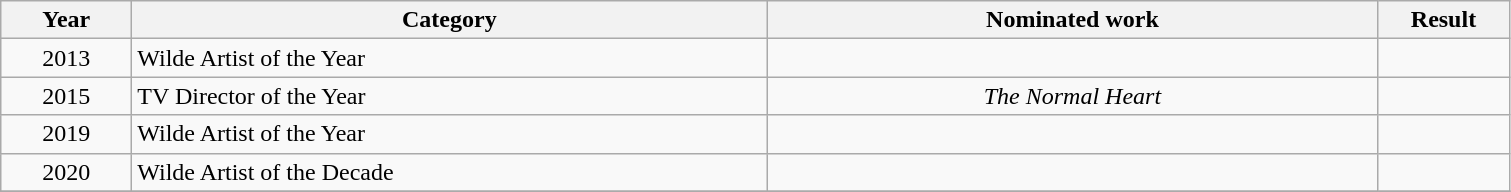<table class="wikitable unsortable">
<tr>
<th scope="col" style="width:5em;">Year</th>
<th scope="col" style="width:26em;">Category</th>
<th scope="col" style="width:25em;">Nominated work</th>
<th scope="col" style="width:5em;">Result</th>
</tr>
<tr>
<td style="text-align:center;">2013</td>
<td>Wilde Artist of the Year</td>
<td></td>
<td></td>
</tr>
<tr>
<td style="text-align:center;">2015</td>
<td>TV Director of the Year</td>
<td style="text-align:center;"><em>The Normal Heart</em></td>
<td></td>
</tr>
<tr>
<td style="text-align:center;">2019</td>
<td>Wilde Artist of the Year</td>
<td></td>
<td></td>
</tr>
<tr>
<td style="text-align:center;">2020</td>
<td>Wilde Artist of the Decade</td>
<td></td>
<td></td>
</tr>
<tr>
</tr>
</table>
